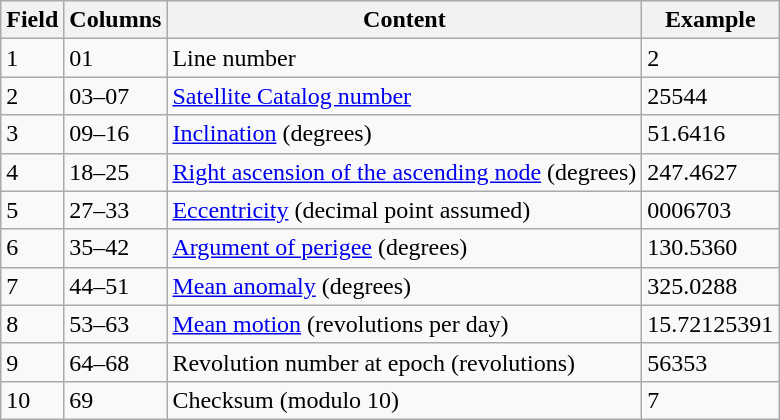<table class="wikitable">
<tr>
<th>Field</th>
<th>Columns</th>
<th>Content</th>
<th>Example</th>
</tr>
<tr>
<td>1</td>
<td>01</td>
<td>Line number</td>
<td>2</td>
</tr>
<tr>
<td>2</td>
<td>03–07</td>
<td><a href='#'>Satellite Catalog number</a></td>
<td>25544</td>
</tr>
<tr>
<td>3</td>
<td>09–16</td>
<td><a href='#'>Inclination</a> (degrees)</td>
<td>51.6416</td>
</tr>
<tr>
<td>4</td>
<td>18–25</td>
<td><a href='#'>Right ascension of the ascending node</a> (degrees)</td>
<td>247.4627</td>
</tr>
<tr>
<td>5</td>
<td>27–33</td>
<td><a href='#'>Eccentricity</a> (decimal point assumed)</td>
<td>0006703</td>
</tr>
<tr>
<td>6</td>
<td>35–42</td>
<td><a href='#'>Argument of perigee</a> (degrees)</td>
<td>130.5360</td>
</tr>
<tr>
<td>7</td>
<td>44–51</td>
<td><a href='#'>Mean anomaly</a> (degrees)</td>
<td>325.0288</td>
</tr>
<tr>
<td>8</td>
<td>53–63</td>
<td><a href='#'>Mean motion</a> (revolutions per day)</td>
<td>15.72125391</td>
</tr>
<tr>
<td>9</td>
<td>64–68</td>
<td>Revolution number at epoch (revolutions)</td>
<td>56353</td>
</tr>
<tr>
<td>10</td>
<td>69</td>
<td>Checksum (modulo 10)</td>
<td>7</td>
</tr>
</table>
